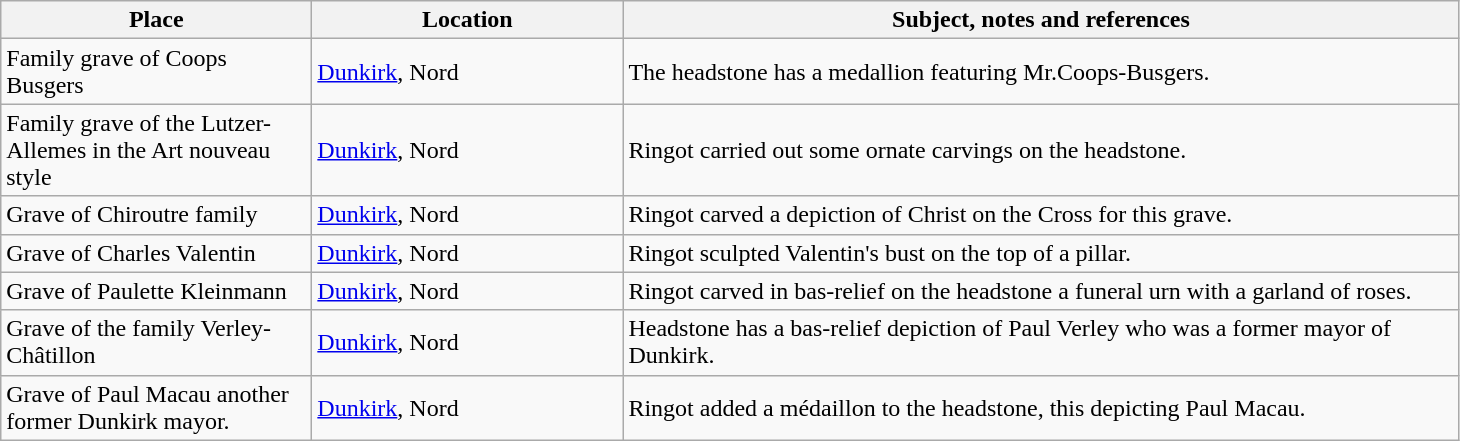<table class="wikitable sortable">
<tr>
<th style="width:200px">Place</th>
<th style="width:200px">Location</th>
<th style="width:550px" class="unsortable">Subject, notes and references</th>
</tr>
<tr>
<td>Family grave of Coops Busgers</td>
<td><a href='#'>Dunkirk</a>, Nord</td>
<td>The headstone has a medallion featuring Mr.Coops-Busgers.</td>
</tr>
<tr>
<td>Family grave of the Lutzer-Allemes in the Art nouveau style</td>
<td><a href='#'>Dunkirk</a>, Nord</td>
<td>Ringot carried out some ornate carvings on the headstone.</td>
</tr>
<tr>
<td>Grave of Chiroutre family</td>
<td><a href='#'>Dunkirk</a>, Nord</td>
<td>Ringot carved a depiction of Christ on the Cross for this grave.</td>
</tr>
<tr>
<td>Grave of Charles Valentin</td>
<td><a href='#'>Dunkirk</a>, Nord</td>
<td>Ringot sculpted Valentin's bust on the top of a pillar.</td>
</tr>
<tr>
<td>Grave of Paulette Kleinmann</td>
<td><a href='#'>Dunkirk</a>, Nord</td>
<td>Ringot carved in bas-relief on the headstone a funeral urn with a garland of roses.</td>
</tr>
<tr>
<td>Grave of the family Verley-Châtillon</td>
<td><a href='#'>Dunkirk</a>, Nord</td>
<td>Headstone has a bas-relief depiction of Paul Verley who was a former mayor of Dunkirk.</td>
</tr>
<tr>
<td>Grave of Paul Macau another former Dunkirk mayor.</td>
<td><a href='#'>Dunkirk</a>, Nord</td>
<td>Ringot added a médaillon to the headstone, this depicting Paul Macau.</td>
</tr>
</table>
